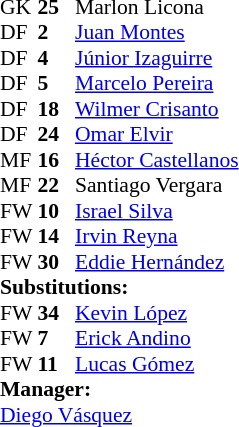<table style = "font-size: 90%" cellspacing = "0" cellpadding = "0">
<tr>
<td colspan = 4></td>
</tr>
<tr>
<th style="width:25px;"></th>
<th style="width:25px;"></th>
</tr>
<tr>
<td>GK</td>
<td><strong>25</strong></td>
<td> Marlon Licona</td>
</tr>
<tr>
<td>DF</td>
<td><strong>2</strong></td>
<td> <a href='#'>Juan Montes</a></td>
</tr>
<tr>
<td>DF</td>
<td><strong>4</strong></td>
<td> <a href='#'>Júnior Izaguirre</a></td>
<td></td>
<td></td>
</tr>
<tr>
<td>DF</td>
<td><strong>5</strong></td>
<td> <a href='#'>Marcelo Pereira</a></td>
</tr>
<tr>
<td>DF</td>
<td><strong>18</strong></td>
<td> <a href='#'>Wilmer Crisanto</a></td>
<td></td>
<td></td>
</tr>
<tr>
<td>DF</td>
<td><strong>24</strong></td>
<td> <a href='#'>Omar Elvir</a></td>
</tr>
<tr>
<td>MF</td>
<td><strong>16</strong></td>
<td> <a href='#'>Héctor Castellanos</a></td>
</tr>
<tr>
<td>MF</td>
<td><strong>22</strong></td>
<td> Santiago Vergara</td>
</tr>
<tr>
<td>FW</td>
<td><strong>10</strong></td>
<td> <a href='#'>Israel Silva</a></td>
<td></td>
<td></td>
<td></td>
<td></td>
</tr>
<tr>
<td>FW</td>
<td><strong>14</strong></td>
<td> <a href='#'>Irvin Reyna</a></td>
<td></td>
<td></td>
</tr>
<tr>
<td>FW</td>
<td><strong>30</strong></td>
<td> <a href='#'>Eddie Hernández</a></td>
<td></td>
<td></td>
</tr>
<tr>
<td colspan = 3><strong>Substitutions:</strong></td>
</tr>
<tr>
<td>FW</td>
<td><strong>34</strong></td>
<td> <a href='#'>Kevin López</a></td>
<td></td>
<td></td>
</tr>
<tr>
<td>FW</td>
<td><strong>7</strong></td>
<td> <a href='#'>Erick Andino</a></td>
<td></td>
<td></td>
</tr>
<tr>
<td>FW</td>
<td><strong>11</strong></td>
<td> <a href='#'>Lucas Gómez</a></td>
<td></td>
<td></td>
</tr>
<tr>
<td colspan = 3><strong>Manager:</strong></td>
</tr>
<tr>
<td colspan = 3> <a href='#'>Diego Vásquez</a></td>
</tr>
</table>
